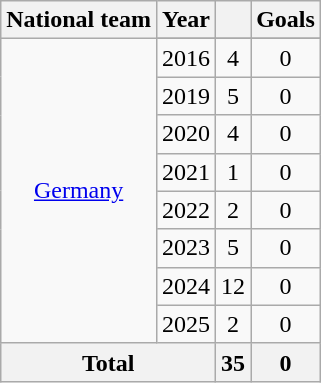<table class="wikitable" style="text-align: center">
<tr>
<th>National team</th>
<th>Year</th>
<th></th>
<th>Goals</th>
</tr>
<tr>
<td rowspan="9"><a href='#'>Germany</a></td>
</tr>
<tr>
<td>2016</td>
<td>4</td>
<td>0</td>
</tr>
<tr>
<td>2019</td>
<td>5</td>
<td>0</td>
</tr>
<tr>
<td>2020</td>
<td>4</td>
<td>0</td>
</tr>
<tr>
<td>2021</td>
<td>1</td>
<td>0</td>
</tr>
<tr>
<td>2022</td>
<td>2</td>
<td>0</td>
</tr>
<tr>
<td>2023</td>
<td>5</td>
<td>0</td>
</tr>
<tr>
<td>2024</td>
<td>12</td>
<td>0</td>
</tr>
<tr>
<td>2025</td>
<td>2</td>
<td>0</td>
</tr>
<tr>
<th colspan="2">Total</th>
<th>35</th>
<th>0</th>
</tr>
</table>
